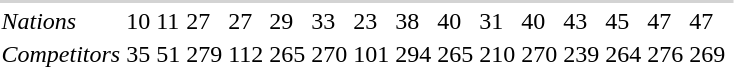<table>
<tr>
</tr>
<tr>
</tr>
<tr>
</tr>
<tr>
</tr>
<tr>
</tr>
<tr>
</tr>
<tr>
</tr>
<tr>
</tr>
<tr>
</tr>
<tr>
</tr>
<tr>
</tr>
<tr>
</tr>
<tr>
</tr>
<tr>
</tr>
<tr>
</tr>
<tr>
</tr>
<tr>
</tr>
<tr>
</tr>
<tr>
</tr>
<tr>
</tr>
<tr>
</tr>
<tr>
</tr>
<tr>
</tr>
<tr>
</tr>
<tr>
</tr>
<tr>
</tr>
<tr>
</tr>
<tr>
</tr>
<tr>
</tr>
<tr>
</tr>
<tr>
</tr>
<tr>
</tr>
<tr>
</tr>
<tr>
</tr>
<tr>
</tr>
<tr>
</tr>
<tr>
</tr>
<tr>
</tr>
<tr>
</tr>
<tr>
</tr>
<tr>
</tr>
<tr>
</tr>
<tr>
</tr>
<tr>
</tr>
<tr>
</tr>
<tr>
</tr>
<tr>
</tr>
<tr>
</tr>
<tr>
</tr>
<tr>
</tr>
<tr>
</tr>
<tr>
</tr>
<tr>
</tr>
<tr>
</tr>
<tr>
</tr>
<tr>
</tr>
<tr>
</tr>
<tr>
</tr>
<tr>
</tr>
<tr>
</tr>
<tr>
</tr>
<tr>
</tr>
<tr>
</tr>
<tr>
</tr>
<tr>
</tr>
<tr>
</tr>
<tr>
</tr>
<tr>
</tr>
<tr>
</tr>
<tr>
</tr>
<tr>
</tr>
<tr>
</tr>
<tr>
</tr>
<tr>
</tr>
<tr>
</tr>
<tr>
</tr>
<tr>
</tr>
<tr>
</tr>
<tr>
</tr>
<tr>
</tr>
<tr>
</tr>
<tr>
</tr>
<tr>
</tr>
<tr>
</tr>
<tr>
</tr>
<tr>
</tr>
<tr>
</tr>
<tr>
</tr>
<tr>
</tr>
<tr>
<td colspan=30 bgcolor=lightgray></td>
</tr>
<tr>
<td align=left><em>Nations</em></td>
<td>10</td>
<td>11</td>
<td>27</td>
<td>27</td>
<td>29</td>
<td>33</td>
<td>23</td>
<td>38</td>
<td>40</td>
<td>31</td>
<td>40</td>
<td>43</td>
<td>45</td>
<td>47</td>
<td>47</td>
<td></td>
</tr>
<tr>
<td align=left><em>Competitors</em></td>
<td>35</td>
<td>51</td>
<td>279</td>
<td>112</td>
<td>265</td>
<td>270</td>
<td>101</td>
<td>294</td>
<td>265</td>
<td>210</td>
<td>270</td>
<td>239</td>
<td>264</td>
<td>276</td>
<td>269</td>
<td></td>
</tr>
<tr>
</tr>
</table>
